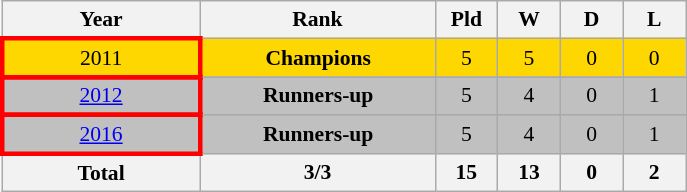<table class="wikitable" style="text-align: center;font-size:90%;">
<tr>
<th width=125>Year</th>
<th width=150>Rank</th>
<th width=35>Pld</th>
<th width=35>W</th>
<th width=35>D</th>
<th width=35>L</th>
</tr>
<tr bgcolor=gold>
<td style="border: 3px solid red"> 2011</td>
<td><strong>Champions</strong></td>
<td>5</td>
<td>5</td>
<td>0</td>
<td>0</td>
</tr>
<tr>
</tr>
<tr bgcolor=silver>
<td style="border: 3px solid red"> <a href='#'>2012</a></td>
<td><strong>Runners-up</strong></td>
<td>5</td>
<td>4</td>
<td>0</td>
<td>1</td>
</tr>
<tr>
</tr>
<tr bgcolor=silver>
<td style="border: 3px solid red"> <a href='#'>2016</a></td>
<td><strong>Runners-up</strong></td>
<td>5</td>
<td>4</td>
<td>0</td>
<td>1</td>
</tr>
<tr>
<th>Total</th>
<th>3/3</th>
<th>15</th>
<th>13</th>
<th>0</th>
<th>2</th>
</tr>
</table>
